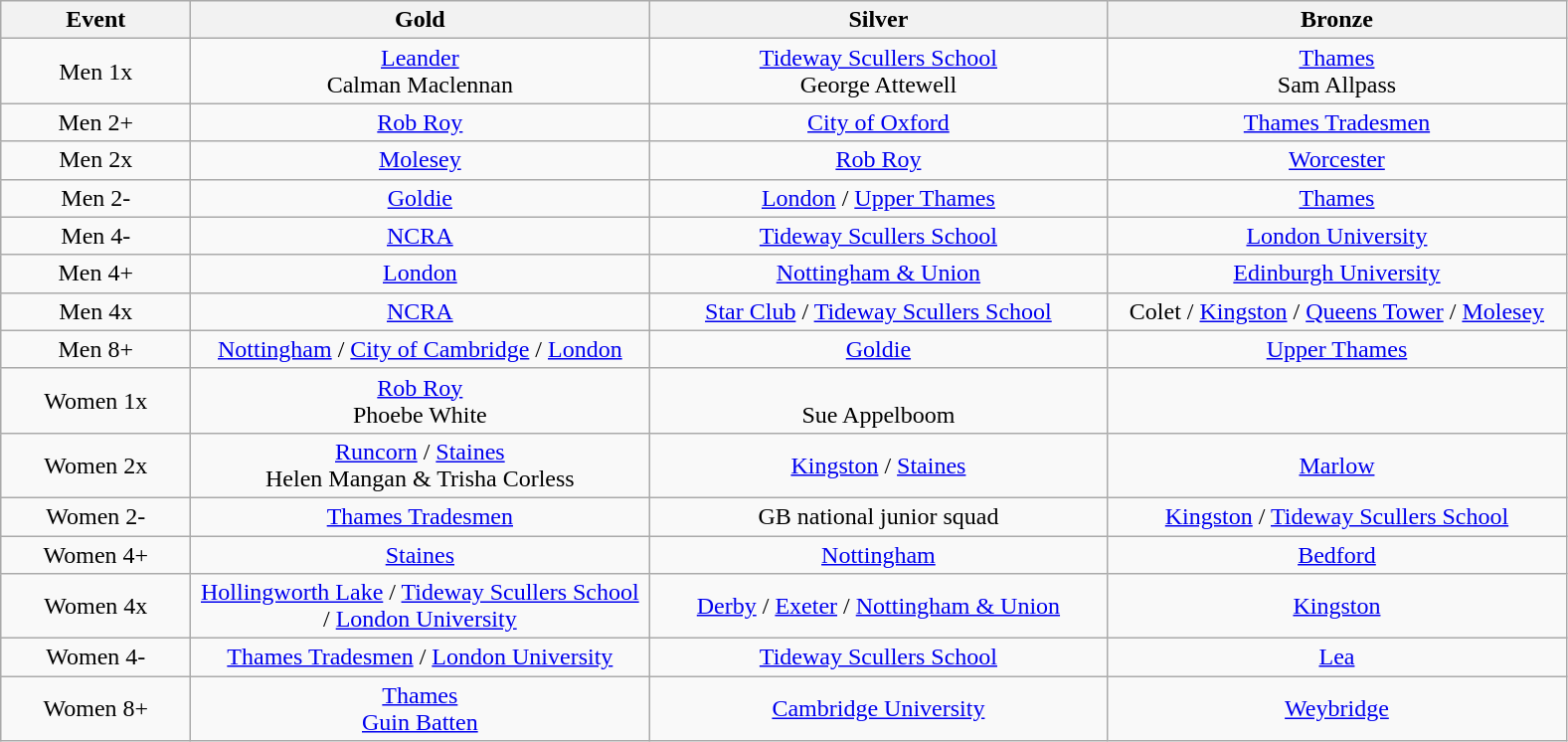<table class="wikitable" style="text-align:center">
<tr>
<th width=120>Event</th>
<th width=300>Gold</th>
<th width=300>Silver</th>
<th width=300>Bronze</th>
</tr>
<tr>
<td>Men 1x</td>
<td><a href='#'>Leander</a><br>Calman Maclennan</td>
<td><a href='#'>Tideway Scullers School</a><br>George Attewell</td>
<td><a href='#'>Thames</a><br>Sam Allpass</td>
</tr>
<tr>
<td>Men 2+</td>
<td><a href='#'>Rob Roy</a></td>
<td><a href='#'>City of Oxford</a></td>
<td><a href='#'>Thames Tradesmen</a></td>
</tr>
<tr>
<td>Men 2x</td>
<td><a href='#'>Molesey</a></td>
<td><a href='#'>Rob Roy</a></td>
<td><a href='#'>Worcester</a></td>
</tr>
<tr>
<td>Men 2-</td>
<td><a href='#'>Goldie</a></td>
<td><a href='#'>London</a> / <a href='#'>Upper Thames</a></td>
<td><a href='#'>Thames</a></td>
</tr>
<tr>
<td>Men 4-</td>
<td><a href='#'>NCRA</a></td>
<td><a href='#'>Tideway Scullers School</a></td>
<td><a href='#'>London University</a></td>
</tr>
<tr>
<td>Men 4+</td>
<td><a href='#'>London</a></td>
<td><a href='#'>Nottingham & Union</a></td>
<td><a href='#'>Edinburgh University</a></td>
</tr>
<tr>
<td>Men 4x</td>
<td><a href='#'>NCRA</a></td>
<td><a href='#'>Star Club</a> / <a href='#'>Tideway Scullers School</a></td>
<td>Colet / <a href='#'>Kingston</a> / <a href='#'>Queens Tower</a> / <a href='#'>Molesey</a></td>
</tr>
<tr>
<td>Men 8+</td>
<td><a href='#'>Nottingham</a> / <a href='#'>City of Cambridge</a> / <a href='#'>London</a></td>
<td><a href='#'>Goldie</a></td>
<td><a href='#'>Upper Thames</a></td>
</tr>
<tr>
<td>Women 1x</td>
<td><a href='#'>Rob Roy</a><br>Phoebe White</td>
<td><br>Sue Appelboom</td>
<td><br></td>
</tr>
<tr>
<td>Women 2x</td>
<td><a href='#'>Runcorn</a> / <a href='#'>Staines</a><br>Helen Mangan & Trisha Corless</td>
<td><a href='#'>Kingston</a> / <a href='#'>Staines</a><br></td>
<td><a href='#'>Marlow</a><br></td>
</tr>
<tr>
<td>Women 2-</td>
<td><a href='#'>Thames Tradesmen</a></td>
<td>GB national junior squad</td>
<td><a href='#'>Kingston</a> / <a href='#'>Tideway Scullers School</a></td>
</tr>
<tr>
<td>Women 4+</td>
<td><a href='#'>Staines</a></td>
<td><a href='#'>Nottingham</a></td>
<td><a href='#'>Bedford</a></td>
</tr>
<tr>
<td>Women 4x</td>
<td><a href='#'>Hollingworth Lake</a> / <a href='#'>Tideway Scullers School</a> / <a href='#'>London University</a></td>
<td><a href='#'>Derby</a> / <a href='#'>Exeter</a> / <a href='#'>Nottingham & Union</a></td>
<td><a href='#'>Kingston</a></td>
</tr>
<tr>
<td>Women 4-</td>
<td><a href='#'>Thames Tradesmen</a> / <a href='#'>London University</a></td>
<td><a href='#'>Tideway Scullers School</a></td>
<td><a href='#'>Lea</a></td>
</tr>
<tr>
<td>Women 8+</td>
<td><a href='#'>Thames</a><br><a href='#'>Guin Batten</a></td>
<td><a href='#'>Cambridge University</a></td>
<td><a href='#'>Weybridge</a></td>
</tr>
</table>
